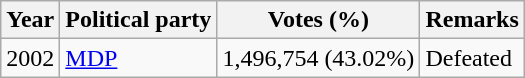<table class="wikitable">
<tr>
<th>Year</th>
<th>Political party</th>
<th>Votes (%)</th>
<th>Remarks</th>
</tr>
<tr>
<td>2002</td>
<td><a href='#'>MDP</a></td>
<td>1,496,754 (43.02%)</td>
<td>Defeated</td>
</tr>
</table>
